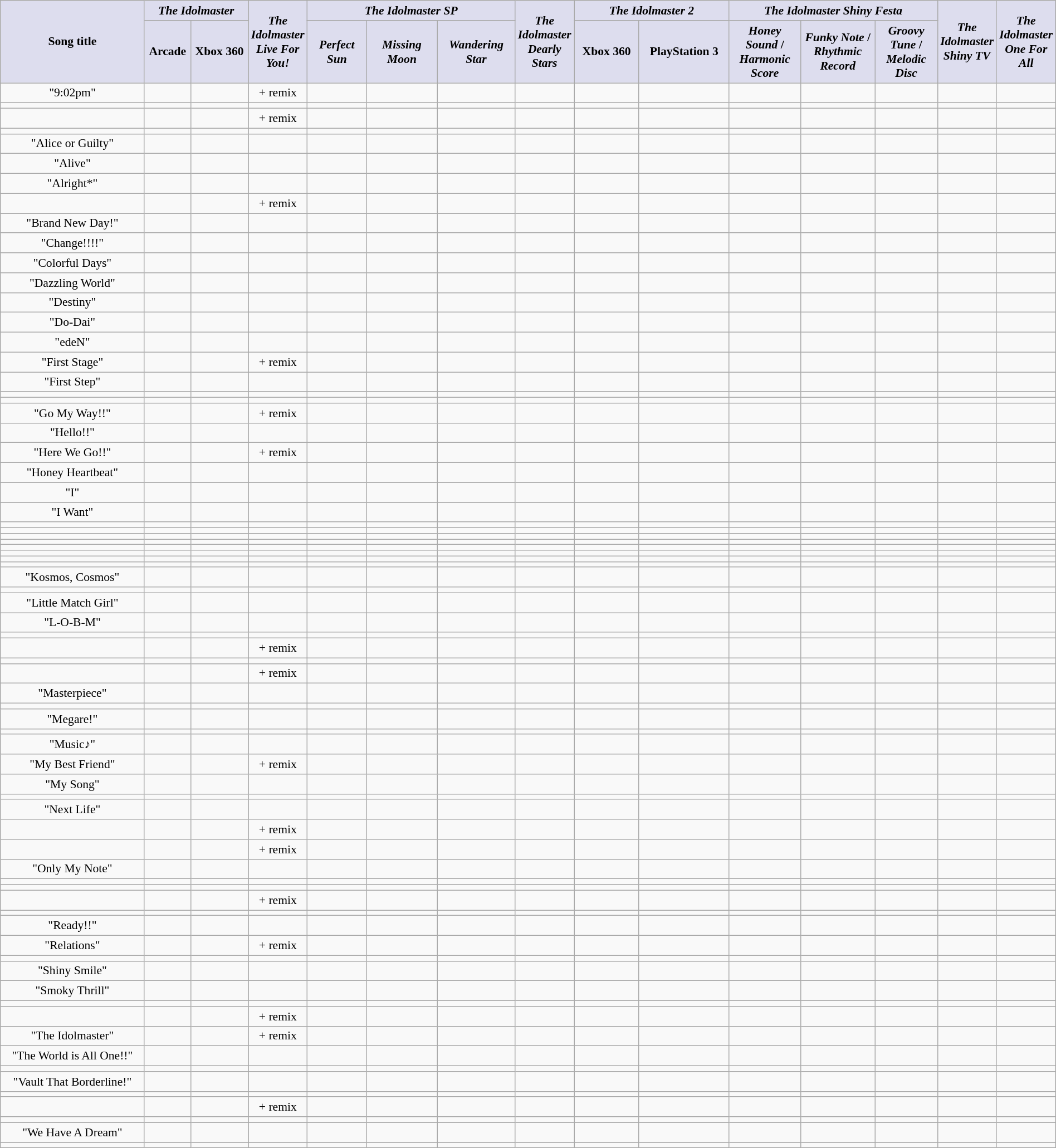<table class="wikitable sortable" align="center" cellpadding="3" style="font-size:90%; text-align:center; width:100%; margin:0">
<tr>
<th style="background:#ddddee;" width=14%; rowspan="2">Song title</th>
<th style="background:#ddddee;" width=10%; colspan="2"><em>The Idolmaster</em></th>
<th style="background:#ddddee;" rowspan="2"><em>The Idolmaster<br>Live For You!</em></th>
<th style="background:#ddddee;" width=20%; colspan="3"><em>The Idolmaster SP</em></th>
<th style="background:#ddddee;" rowspan="2"><em>The Idolmaster<br>Dearly Stars</em></th>
<th style="background:#ddddee;" width=15%; colspan="2"><em>The Idolmaster 2</em></th>
<th style="background:#ddddee;" width=20%; colspan="3"><em>The Idolmaster Shiny Festa</em></th>
<th style="background:#ddddee;" rowspan="2"><em>The Idolmaster<br>Shiny TV</em></th>
<th style="background:#ddddee;" rowspan="2"><em>The Idolmaster<br>One For All</em></th>
</tr>
<tr>
<th style="background:#ddddee;">Arcade</th>
<th style="background:#ddddee;">Xbox 360</th>
<th style="background:#ddddee;"><em>Perfect Sun</em></th>
<th style="background:#ddddee;"><em>Missing Moon</em></th>
<th style="background:#ddddee;"><em>Wandering Star</em></th>
<th style="background:#ddddee;">Xbox 360</th>
<th style="background:#ddddee;">PlayStation 3</th>
<th style="background:#ddddee;"><em>Honey Sound</em> /<br><em>Harmonic Score</em></th>
<th style="background:#ddddee;"><em>Funky Note</em> /<br><em>Rhythmic Record</em></th>
<th style="background:#ddddee;"><em>Groovy Tune</em> /<br><em>Melodic Disc</em></th>
</tr>
<tr>
<td>"9:02pm"</td>
<td></td>
<td></td>
<td> + remix</td>
<td></td>
<td></td>
<td></td>
<td></td>
<td></td>
<td></td>
<td></td>
<td></td>
<td></td>
<td></td>
<td></td>
</tr>
<tr>
<td></td>
<td></td>
<td></td>
<td></td>
<td></td>
<td></td>
<td></td>
<td></td>
<td></td>
<td></td>
<td></td>
<td></td>
<td></td>
<td></td>
<td></td>
</tr>
<tr>
<td></td>
<td></td>
<td></td>
<td> + remix</td>
<td></td>
<td></td>
<td></td>
<td></td>
<td></td>
<td></td>
<td></td>
<td></td>
<td></td>
<td></td>
<td></td>
</tr>
<tr>
<td></td>
<td></td>
<td></td>
<td></td>
<td></td>
<td></td>
<td></td>
<td></td>
<td></td>
<td></td>
<td></td>
<td></td>
<td></td>
<td></td>
<td></td>
</tr>
<tr>
<td>"Alice or Guilty"</td>
<td></td>
<td></td>
<td></td>
<td></td>
<td></td>
<td></td>
<td></td>
<td></td>
<td></td>
<td></td>
<td></td>
<td></td>
<td></td>
<td></td>
</tr>
<tr>
<td>"Alive"</td>
<td></td>
<td></td>
<td></td>
<td></td>
<td></td>
<td></td>
<td></td>
<td></td>
<td></td>
<td></td>
<td></td>
<td></td>
<td></td>
<td></td>
</tr>
<tr>
<td>"Alright*"</td>
<td></td>
<td></td>
<td></td>
<td></td>
<td></td>
<td></td>
<td></td>
<td></td>
<td></td>
<td></td>
<td></td>
<td></td>
<td></td>
<td></td>
</tr>
<tr>
<td></td>
<td></td>
<td></td>
<td> + remix</td>
<td></td>
<td></td>
<td></td>
<td></td>
<td></td>
<td></td>
<td></td>
<td></td>
<td></td>
<td></td>
<td></td>
</tr>
<tr>
<td>"Brand New Day!"</td>
<td></td>
<td></td>
<td></td>
<td></td>
<td></td>
<td></td>
<td></td>
<td></td>
<td></td>
<td></td>
<td></td>
<td></td>
<td></td>
<td></td>
</tr>
<tr>
<td>"Change!!!!"</td>
<td></td>
<td></td>
<td></td>
<td></td>
<td></td>
<td></td>
<td></td>
<td></td>
<td></td>
<td></td>
<td></td>
<td></td>
<td></td>
<td></td>
</tr>
<tr>
<td>"Colorful Days"</td>
<td></td>
<td></td>
<td></td>
<td></td>
<td></td>
<td></td>
<td></td>
<td></td>
<td></td>
<td></td>
<td></td>
<td></td>
<td></td>
<td></td>
</tr>
<tr>
<td>"Dazzling World"</td>
<td></td>
<td></td>
<td></td>
<td></td>
<td></td>
<td></td>
<td></td>
<td></td>
<td></td>
<td></td>
<td></td>
<td></td>
<td></td>
<td></td>
</tr>
<tr>
<td>"Destiny"</td>
<td></td>
<td></td>
<td></td>
<td></td>
<td></td>
<td></td>
<td></td>
<td></td>
<td></td>
<td></td>
<td></td>
<td></td>
<td></td>
<td></td>
</tr>
<tr>
<td>"Do-Dai"</td>
<td></td>
<td></td>
<td></td>
<td></td>
<td></td>
<td></td>
<td></td>
<td></td>
<td></td>
<td></td>
<td></td>
<td></td>
<td></td>
<td></td>
</tr>
<tr>
<td>"edeN"</td>
<td></td>
<td></td>
<td></td>
<td></td>
<td></td>
<td></td>
<td></td>
<td></td>
<td></td>
<td></td>
<td></td>
<td></td>
<td></td>
<td></td>
</tr>
<tr>
<td>"First Stage"</td>
<td></td>
<td></td>
<td> + remix</td>
<td></td>
<td></td>
<td></td>
<td></td>
<td></td>
<td></td>
<td></td>
<td></td>
<td></td>
<td></td>
<td></td>
</tr>
<tr>
<td>"First Step"</td>
<td></td>
<td></td>
<td></td>
<td></td>
<td></td>
<td></td>
<td></td>
<td></td>
<td></td>
<td></td>
<td></td>
<td></td>
<td></td>
<td></td>
</tr>
<tr>
<td></td>
<td></td>
<td></td>
<td></td>
<td></td>
<td></td>
<td></td>
<td></td>
<td></td>
<td></td>
<td></td>
<td></td>
<td></td>
<td></td>
<td></td>
</tr>
<tr>
<td></td>
<td></td>
<td></td>
<td></td>
<td></td>
<td></td>
<td></td>
<td></td>
<td></td>
<td></td>
<td></td>
<td></td>
<td></td>
<td></td>
<td></td>
</tr>
<tr>
<td>"Go My Way!!"</td>
<td></td>
<td></td>
<td> + remix</td>
<td></td>
<td></td>
<td></td>
<td></td>
<td></td>
<td></td>
<td></td>
<td></td>
<td></td>
<td></td>
<td></td>
</tr>
<tr>
<td>"Hello!!"</td>
<td></td>
<td></td>
<td></td>
<td></td>
<td></td>
<td></td>
<td></td>
<td></td>
<td></td>
<td></td>
<td></td>
<td></td>
<td></td>
<td></td>
</tr>
<tr>
<td>"Here We Go!!"</td>
<td></td>
<td></td>
<td> + remix</td>
<td></td>
<td></td>
<td></td>
<td></td>
<td></td>
<td></td>
<td></td>
<td></td>
<td></td>
<td></td>
<td></td>
</tr>
<tr>
<td>"Honey Heartbeat"</td>
<td></td>
<td></td>
<td></td>
<td></td>
<td></td>
<td></td>
<td></td>
<td></td>
<td></td>
<td></td>
<td></td>
<td></td>
<td></td>
<td></td>
</tr>
<tr>
<td>"I"</td>
<td></td>
<td></td>
<td></td>
<td></td>
<td></td>
<td></td>
<td></td>
<td></td>
<td></td>
<td></td>
<td></td>
<td></td>
<td></td>
<td></td>
</tr>
<tr>
<td>"I Want"</td>
<td></td>
<td></td>
<td></td>
<td></td>
<td></td>
<td></td>
<td></td>
<td></td>
<td></td>
<td></td>
<td></td>
<td></td>
<td></td>
<td></td>
</tr>
<tr>
<td></td>
<td></td>
<td></td>
<td></td>
<td></td>
<td></td>
<td></td>
<td></td>
<td></td>
<td></td>
<td></td>
<td></td>
<td></td>
<td></td>
<td></td>
</tr>
<tr>
<td></td>
<td></td>
<td></td>
<td></td>
<td></td>
<td></td>
<td></td>
<td></td>
<td></td>
<td></td>
<td></td>
<td></td>
<td></td>
<td></td>
<td></td>
</tr>
<tr>
<td></td>
<td></td>
<td></td>
<td></td>
<td></td>
<td></td>
<td></td>
<td></td>
<td></td>
<td></td>
<td></td>
<td></td>
<td></td>
<td></td>
<td></td>
</tr>
<tr>
<td></td>
<td></td>
<td></td>
<td></td>
<td></td>
<td></td>
<td></td>
<td></td>
<td></td>
<td></td>
<td></td>
<td></td>
<td></td>
<td></td>
<td></td>
</tr>
<tr>
<td></td>
<td></td>
<td></td>
<td></td>
<td></td>
<td></td>
<td></td>
<td></td>
<td></td>
<td></td>
<td></td>
<td></td>
<td></td>
<td></td>
<td></td>
</tr>
<tr>
<td></td>
<td></td>
<td></td>
<td></td>
<td></td>
<td></td>
<td></td>
<td></td>
<td></td>
<td></td>
<td></td>
<td></td>
<td></td>
<td></td>
<td></td>
</tr>
<tr>
<td></td>
<td></td>
<td></td>
<td></td>
<td></td>
<td></td>
<td></td>
<td></td>
<td></td>
<td></td>
<td></td>
<td></td>
<td></td>
<td></td>
<td></td>
</tr>
<tr>
<td></td>
<td></td>
<td></td>
<td></td>
<td></td>
<td></td>
<td></td>
<td></td>
<td></td>
<td></td>
<td></td>
<td></td>
<td></td>
<td></td>
<td></td>
</tr>
<tr>
<td>"Kosmos, Cosmos"</td>
<td></td>
<td></td>
<td></td>
<td></td>
<td></td>
<td></td>
<td></td>
<td></td>
<td></td>
<td></td>
<td></td>
<td></td>
<td></td>
<td></td>
</tr>
<tr>
<td></td>
<td></td>
<td></td>
<td></td>
<td></td>
<td></td>
<td></td>
<td></td>
<td></td>
<td></td>
<td></td>
<td></td>
<td></td>
<td></td>
<td></td>
</tr>
<tr>
<td>"Little Match Girl"</td>
<td></td>
<td></td>
<td></td>
<td></td>
<td></td>
<td></td>
<td></td>
<td></td>
<td></td>
<td></td>
<td></td>
<td></td>
<td></td>
<td></td>
</tr>
<tr>
<td>"L-O-B-M"</td>
<td></td>
<td></td>
<td></td>
<td></td>
<td></td>
<td></td>
<td></td>
<td></td>
<td></td>
<td></td>
<td></td>
<td></td>
<td></td>
<td></td>
</tr>
<tr>
<td></td>
<td></td>
<td></td>
<td></td>
<td></td>
<td></td>
<td></td>
<td></td>
<td></td>
<td></td>
<td></td>
<td></td>
<td></td>
<td></td>
<td></td>
</tr>
<tr>
<td></td>
<td></td>
<td></td>
<td> + remix</td>
<td></td>
<td></td>
<td></td>
<td></td>
<td></td>
<td></td>
<td></td>
<td></td>
<td></td>
<td></td>
<td></td>
</tr>
<tr>
<td></td>
<td></td>
<td></td>
<td></td>
<td></td>
<td></td>
<td></td>
<td></td>
<td></td>
<td></td>
<td></td>
<td></td>
<td></td>
<td></td>
<td></td>
</tr>
<tr>
<td></td>
<td></td>
<td></td>
<td> + remix</td>
<td></td>
<td></td>
<td></td>
<td></td>
<td></td>
<td></td>
<td></td>
<td></td>
<td></td>
<td></td>
<td></td>
</tr>
<tr>
<td>"Masterpiece"</td>
<td></td>
<td></td>
<td></td>
<td></td>
<td></td>
<td></td>
<td></td>
<td></td>
<td></td>
<td></td>
<td></td>
<td></td>
<td></td>
<td></td>
</tr>
<tr>
<td></td>
<td></td>
<td></td>
<td></td>
<td></td>
<td></td>
<td></td>
<td></td>
<td></td>
<td></td>
<td></td>
<td></td>
<td></td>
<td></td>
<td></td>
</tr>
<tr>
<td>"Megare!"</td>
<td></td>
<td></td>
<td></td>
<td></td>
<td></td>
<td></td>
<td></td>
<td></td>
<td></td>
<td></td>
<td></td>
<td></td>
<td></td>
<td></td>
</tr>
<tr>
<td></td>
<td></td>
<td></td>
<td></td>
<td></td>
<td></td>
<td></td>
<td></td>
<td></td>
<td></td>
<td></td>
<td></td>
<td></td>
<td></td>
<td></td>
</tr>
<tr>
<td>"Music♪"</td>
<td></td>
<td></td>
<td></td>
<td></td>
<td></td>
<td></td>
<td></td>
<td></td>
<td></td>
<td></td>
<td></td>
<td></td>
<td></td>
<td></td>
</tr>
<tr>
<td>"My Best Friend"</td>
<td></td>
<td></td>
<td> + remix</td>
<td></td>
<td></td>
<td></td>
<td></td>
<td></td>
<td></td>
<td></td>
<td></td>
<td></td>
<td></td>
<td></td>
</tr>
<tr>
<td>"My Song"</td>
<td></td>
<td></td>
<td></td>
<td></td>
<td></td>
<td></td>
<td></td>
<td></td>
<td></td>
<td></td>
<td></td>
<td></td>
<td></td>
<td></td>
</tr>
<tr>
<td></td>
<td></td>
<td></td>
<td></td>
<td></td>
<td></td>
<td></td>
<td></td>
<td></td>
<td></td>
<td></td>
<td></td>
<td></td>
<td></td>
<td></td>
</tr>
<tr>
<td>"Next Life"</td>
<td></td>
<td></td>
<td></td>
<td></td>
<td></td>
<td></td>
<td></td>
<td></td>
<td></td>
<td></td>
<td></td>
<td></td>
<td></td>
<td></td>
</tr>
<tr>
<td></td>
<td></td>
<td></td>
<td> + remix</td>
<td></td>
<td></td>
<td></td>
<td></td>
<td></td>
<td></td>
<td></td>
<td></td>
<td></td>
<td></td>
<td></td>
</tr>
<tr>
<td></td>
<td></td>
<td></td>
<td> + remix</td>
<td></td>
<td></td>
<td></td>
<td></td>
<td></td>
<td></td>
<td></td>
<td></td>
<td></td>
<td></td>
<td></td>
</tr>
<tr>
<td>"Only My Note"</td>
<td></td>
<td></td>
<td></td>
<td></td>
<td></td>
<td></td>
<td></td>
<td></td>
<td></td>
<td></td>
<td></td>
<td></td>
<td></td>
<td></td>
</tr>
<tr>
<td></td>
<td></td>
<td></td>
<td></td>
<td></td>
<td></td>
<td></td>
<td></td>
<td></td>
<td></td>
<td></td>
<td></td>
<td></td>
<td></td>
<td></td>
</tr>
<tr>
<td></td>
<td></td>
<td></td>
<td></td>
<td></td>
<td></td>
<td></td>
<td></td>
<td></td>
<td></td>
<td></td>
<td></td>
<td></td>
<td></td>
<td></td>
</tr>
<tr>
<td></td>
<td></td>
<td></td>
<td> + remix</td>
<td></td>
<td></td>
<td></td>
<td></td>
<td></td>
<td></td>
<td></td>
<td></td>
<td></td>
<td></td>
<td></td>
</tr>
<tr>
<td></td>
<td></td>
<td></td>
<td></td>
<td></td>
<td></td>
<td></td>
<td></td>
<td></td>
<td></td>
<td></td>
<td></td>
<td></td>
<td></td>
<td></td>
</tr>
<tr>
<td>"Ready!!"</td>
<td></td>
<td></td>
<td></td>
<td></td>
<td></td>
<td></td>
<td></td>
<td></td>
<td></td>
<td></td>
<td></td>
<td></td>
<td></td>
<td></td>
</tr>
<tr>
<td>"Relations"</td>
<td></td>
<td></td>
<td> + remix</td>
<td></td>
<td></td>
<td></td>
<td></td>
<td></td>
<td></td>
<td></td>
<td></td>
<td></td>
<td></td>
<td></td>
</tr>
<tr>
<td></td>
<td></td>
<td></td>
<td></td>
<td></td>
<td></td>
<td></td>
<td></td>
<td></td>
<td></td>
<td></td>
<td></td>
<td></td>
<td></td>
<td></td>
</tr>
<tr>
<td>"Shiny Smile"</td>
<td></td>
<td></td>
<td></td>
<td></td>
<td></td>
<td></td>
<td></td>
<td></td>
<td></td>
<td></td>
<td></td>
<td></td>
<td></td>
<td></td>
</tr>
<tr>
<td>"Smoky Thrill"</td>
<td></td>
<td></td>
<td></td>
<td></td>
<td></td>
<td></td>
<td></td>
<td></td>
<td></td>
<td></td>
<td></td>
<td></td>
<td></td>
<td></td>
</tr>
<tr>
<td></td>
<td></td>
<td></td>
<td></td>
<td></td>
<td></td>
<td></td>
<td></td>
<td></td>
<td></td>
<td></td>
<td></td>
<td></td>
<td></td>
<td></td>
</tr>
<tr>
<td></td>
<td></td>
<td></td>
<td> + remix</td>
<td></td>
<td></td>
<td></td>
<td></td>
<td></td>
<td></td>
<td></td>
<td></td>
<td></td>
<td></td>
<td></td>
</tr>
<tr>
<td>"The Idolmaster"</td>
<td></td>
<td></td>
<td> + remix</td>
<td></td>
<td></td>
<td></td>
<td></td>
<td></td>
<td></td>
<td></td>
<td></td>
<td></td>
<td></td>
<td></td>
</tr>
<tr>
<td>"The World is All One!!"</td>
<td></td>
<td></td>
<td></td>
<td></td>
<td></td>
<td></td>
<td></td>
<td></td>
<td></td>
<td></td>
<td></td>
<td></td>
<td></td>
<td></td>
</tr>
<tr>
<td></td>
<td></td>
<td></td>
<td></td>
<td></td>
<td></td>
<td></td>
<td></td>
<td></td>
<td></td>
<td></td>
<td></td>
<td></td>
<td></td>
<td></td>
</tr>
<tr>
<td>"Vault That Borderline!"</td>
<td></td>
<td></td>
<td></td>
<td></td>
<td></td>
<td></td>
<td></td>
<td></td>
<td></td>
<td></td>
<td></td>
<td></td>
<td></td>
<td></td>
</tr>
<tr>
<td></td>
<td></td>
<td></td>
<td></td>
<td></td>
<td></td>
<td></td>
<td></td>
<td></td>
<td></td>
<td></td>
<td></td>
<td></td>
<td></td>
<td></td>
</tr>
<tr>
<td></td>
<td></td>
<td></td>
<td> + remix</td>
<td></td>
<td></td>
<td></td>
<td></td>
<td></td>
<td></td>
<td></td>
<td></td>
<td></td>
<td></td>
<td></td>
</tr>
<tr>
<td></td>
<td></td>
<td></td>
<td></td>
<td></td>
<td></td>
<td></td>
<td></td>
<td></td>
<td></td>
<td></td>
<td></td>
<td></td>
<td></td>
<td></td>
</tr>
<tr>
<td>"We Have A Dream"</td>
<td></td>
<td></td>
<td></td>
<td></td>
<td></td>
<td></td>
<td></td>
<td></td>
<td></td>
<td></td>
<td></td>
<td></td>
<td></td>
<td></td>
</tr>
<tr>
<td></td>
<td></td>
<td></td>
<td></td>
<td></td>
<td></td>
<td></td>
<td></td>
<td></td>
<td></td>
<td></td>
<td></td>
<td></td>
<td></td>
<td></td>
</tr>
</table>
